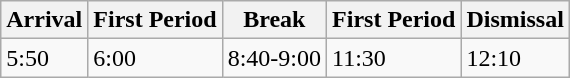<table class="wikitable">
<tr>
<th>Arrival</th>
<th>First Period</th>
<th>Break</th>
<th>First Period</th>
<th>Dismissal</th>
</tr>
<tr>
<td>5:50</td>
<td>6:00</td>
<td>8:40-9:00</td>
<td>11:30</td>
<td>12:10</td>
</tr>
</table>
